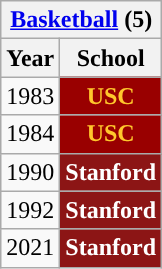<table class="wikitable">
<tr>
<th colspan=2><a href='#'>Basketball</a> (5)</th>
</tr>
<tr>
<th>Year</th>
<th>School</th>
</tr>
<tr>
<td>1983</td>
<th style="background:#990000; color:#FFC72C;">USC</th>
</tr>
<tr>
<td>1984</td>
<th style="background:#990000; color:#FFC72C;">USC</th>
</tr>
<tr>
<td>1990</td>
<th style="background:#8C1515; color:#FFFFFF;">Stanford</th>
</tr>
<tr>
<td>1992</td>
<th style="background:#8C1515; color:#FFFFFF;">Stanford</th>
</tr>
<tr>
<td>2021</td>
<th style="background:#8C1515; color:#FFFFFF;">Stanford</th>
</tr>
</table>
